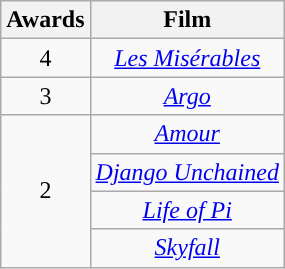<table class="wikitable" style="text-align:center;">
<tr>
<th style="background:">Awards</th>
<th style="background:">Film</th>
</tr>
<tr>
<td>4</td>
<td><em><a href='#'>Les Misérables</a></em></td>
</tr>
<tr>
<td>3</td>
<td><em><a href='#'>Argo</a></em></td>
</tr>
<tr>
<td rowspan="4">2</td>
<td><em><a href='#'>Amour</a></em></td>
</tr>
<tr>
<td><em><a href='#'>Django Unchained</a></em></td>
</tr>
<tr>
<td><em><a href='#'>Life of Pi</a></em></td>
</tr>
<tr>
<td><em><a href='#'>Skyfall</a></em></td>
</tr>
</table>
